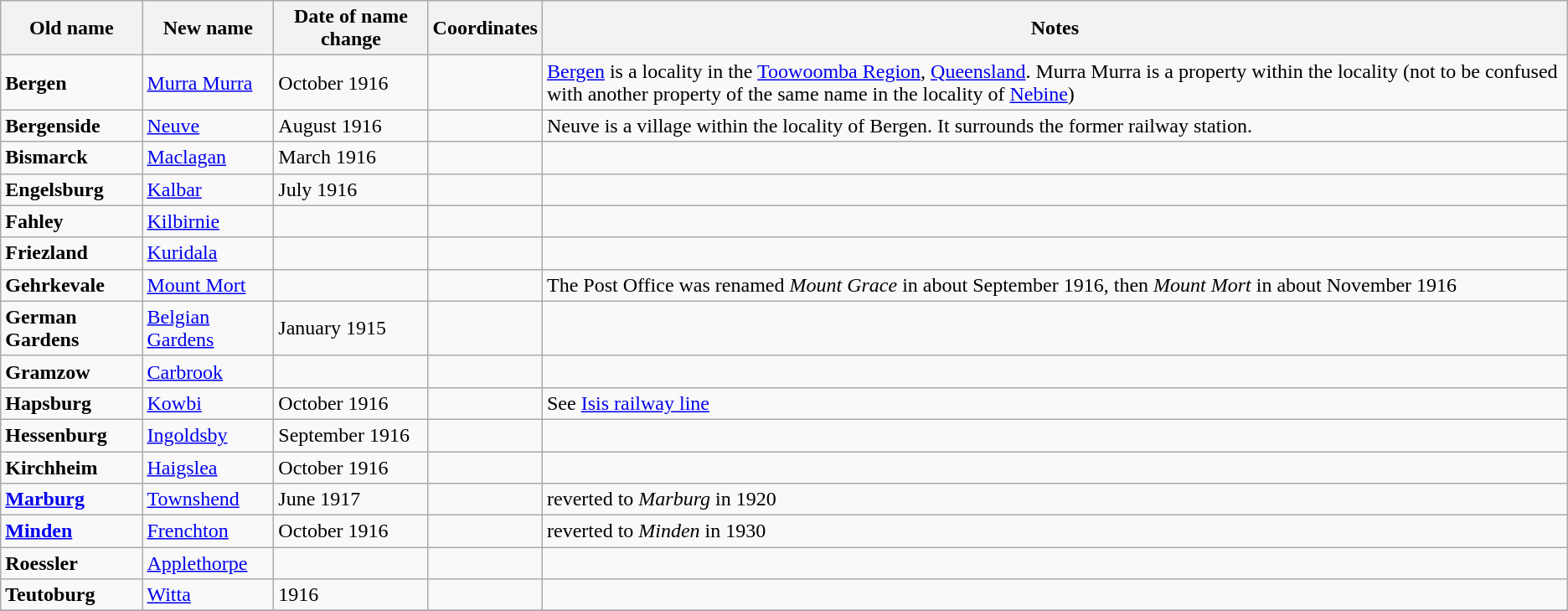<table class="wikitable sortable">
<tr>
<th>Old name</th>
<th>New name</th>
<th>Date of name change</th>
<th>Coordinates</th>
<th>Notes</th>
</tr>
<tr>
<td><strong>Bergen</strong></td>
<td><a href='#'>Murra Murra</a></td>
<td>October 1916</td>
<td></td>
<td><a href='#'>Bergen</a> is a locality in the <a href='#'>Toowoomba Region</a>, <a href='#'>Queensland</a>.  Murra Murra is a property within the locality (not to be confused with another property of the same name in the locality of <a href='#'>Nebine</a>)</td>
</tr>
<tr>
<td><strong>Bergenside</strong></td>
<td><a href='#'>Neuve</a></td>
<td>August 1916</td>
<td></td>
<td>Neuve is a village within the locality of Bergen. It surrounds the former railway station.</td>
</tr>
<tr>
<td><strong>Bismarck</strong></td>
<td><a href='#'>Maclagan</a></td>
<td>March 1916</td>
<td></td>
<td></td>
</tr>
<tr>
<td><strong>Engelsburg</strong></td>
<td><a href='#'>Kalbar</a></td>
<td>July 1916</td>
<td></td>
<td></td>
</tr>
<tr>
<td><strong>Fahley</strong></td>
<td><a href='#'>Kilbirnie</a></td>
<td></td>
<td></td>
<td></td>
</tr>
<tr>
<td><strong>Friezland</strong></td>
<td><a href='#'>Kuridala</a></td>
<td></td>
<td></td>
<td></td>
</tr>
<tr>
<td><strong>Gehrkevale</strong></td>
<td><a href='#'>Mount Mort</a></td>
<td></td>
<td></td>
<td>The Post Office was renamed <em>Mount Grace</em> in about September 1916, then <em>Mount Mort</em> in about November 1916</td>
</tr>
<tr>
<td><strong>German Gardens</strong></td>
<td><a href='#'>Belgian Gardens</a></td>
<td>January 1915</td>
<td></td>
<td></td>
</tr>
<tr>
<td><strong>Gramzow</strong></td>
<td><a href='#'>Carbrook</a></td>
<td></td>
<td></td>
<td></td>
</tr>
<tr>
<td><strong>Hapsburg</strong></td>
<td><a href='#'>Kowbi</a></td>
<td>October 1916</td>
<td></td>
<td>See <a href='#'>Isis railway line</a></td>
</tr>
<tr>
<td><strong>Hessenburg</strong></td>
<td><a href='#'>Ingoldsby</a></td>
<td>September 1916</td>
<td></td>
<td></td>
</tr>
<tr>
<td><strong>Kirchheim</strong></td>
<td><a href='#'>Haigslea</a></td>
<td>October 1916</td>
<td></td>
<td></td>
</tr>
<tr>
<td><strong><a href='#'>Marburg</a></strong></td>
<td><a href='#'>Townshend</a></td>
<td>June 1917</td>
<td></td>
<td>reverted to <em>Marburg</em> in 1920</td>
</tr>
<tr>
<td><strong><a href='#'>Minden</a></strong></td>
<td><a href='#'>Frenchton</a></td>
<td>October 1916</td>
<td></td>
<td>reverted to <em>Minden</em> in 1930</td>
</tr>
<tr>
<td><strong>Roessler</strong></td>
<td><a href='#'>Applethorpe</a></td>
<td></td>
<td></td>
<td></td>
</tr>
<tr>
<td><strong>Teutoburg</strong></td>
<td><a href='#'>Witta</a></td>
<td>1916</td>
<td></td>
<td></td>
</tr>
<tr>
</tr>
</table>
